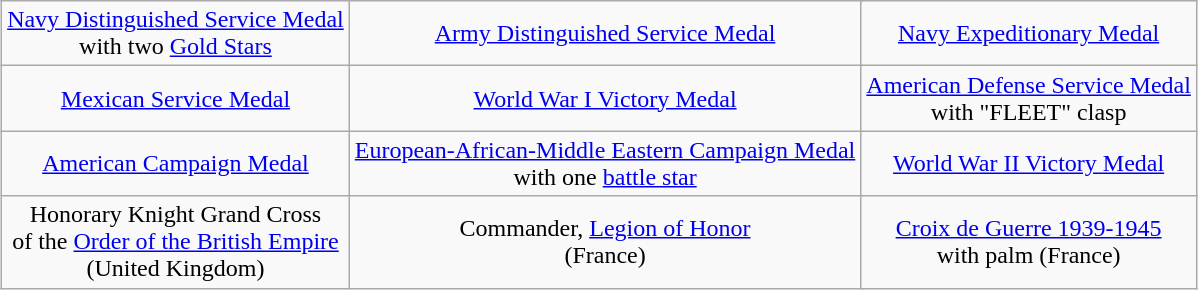<table class="wikitable" style="margin:1em auto; text-align:center;">
<tr>
<td style="text-align:center;"><a href='#'>Navy Distinguished Service Medal</a> <br> with two <a href='#'>Gold Stars</a></td>
<td colspan=2><a href='#'>Army Distinguished Service Medal</a></td>
<td><a href='#'>Navy Expeditionary Medal</a></td>
</tr>
<tr>
<td><a href='#'>Mexican Service Medal</a></td>
<td colspan=2><a href='#'>World War I Victory Medal</a></td>
<td><a href='#'>American Defense Service Medal</a> <br>with "FLEET" clasp</td>
</tr>
<tr>
<td><a href='#'>American Campaign Medal</a></td>
<td colspan=2><a href='#'>European-African-Middle Eastern Campaign Medal</a> <br>with one <a href='#'>battle star</a></td>
<td><a href='#'>World War II Victory Medal</a></td>
</tr>
<tr>
<td>Honorary Knight Grand Cross <br>of the <a href='#'>Order of the British Empire</a> <br>(United Kingdom)</td>
<td colspan=2>Commander, <a href='#'>Legion of Honor</a> <br>(France)</td>
<td><a href='#'>Croix de Guerre 1939-1945</a> <br>with palm (France)</td>
</tr>
</table>
